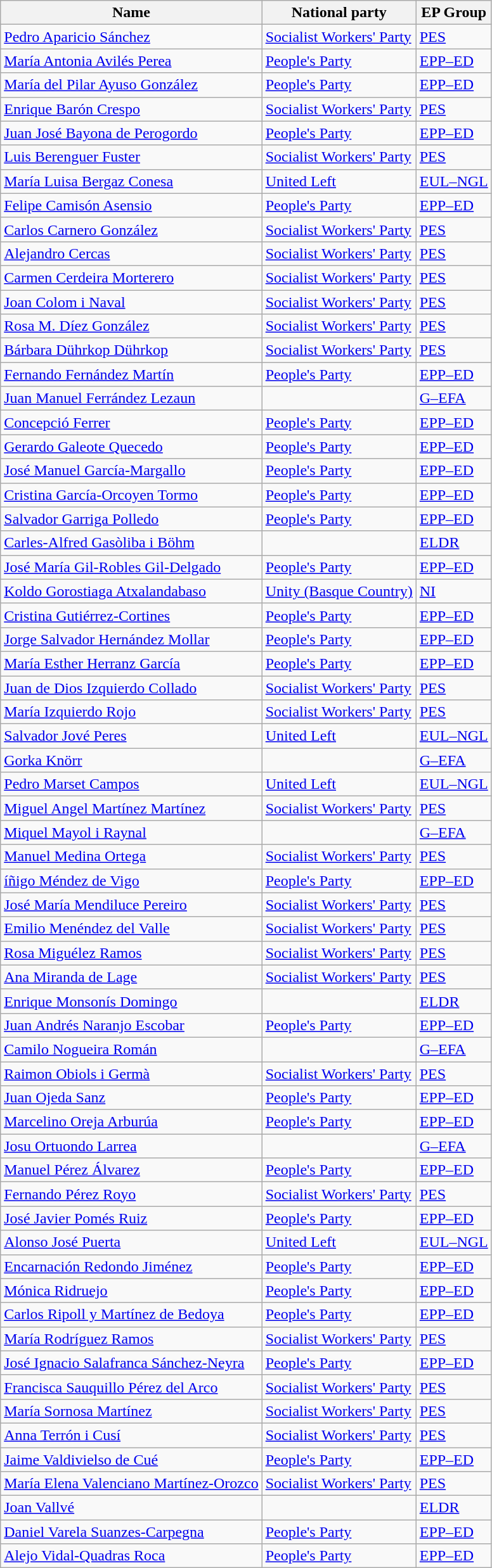<table class="sortable wikitable">
<tr>
<th>Name</th>
<th>National party</th>
<th>EP Group</th>
</tr>
<tr>
<td><a href='#'>Pedro Aparicio Sánchez</a></td>
<td> <a href='#'>Socialist Workers' Party</a></td>
<td> <a href='#'>PES</a></td>
</tr>
<tr>
<td><a href='#'>María Antonia Avilés Perea</a></td>
<td> <a href='#'>People's Party</a></td>
<td> <a href='#'>EPP–ED</a></td>
</tr>
<tr>
<td><a href='#'>María del Pilar Ayuso González</a></td>
<td> <a href='#'>People's Party</a></td>
<td> <a href='#'>EPP–ED</a></td>
</tr>
<tr>
<td><a href='#'>Enrique Barón Crespo</a></td>
<td> <a href='#'>Socialist Workers' Party</a></td>
<td> <a href='#'>PES</a></td>
</tr>
<tr>
<td><a href='#'>Juan José Bayona de Perogordo</a></td>
<td> <a href='#'>People's Party</a></td>
<td> <a href='#'>EPP–ED</a></td>
</tr>
<tr>
<td><a href='#'>Luis Berenguer Fuster</a></td>
<td> <a href='#'>Socialist Workers' Party</a></td>
<td> <a href='#'>PES</a></td>
</tr>
<tr>
<td><a href='#'>María Luisa Bergaz Conesa</a></td>
<td> <a href='#'>United Left</a></td>
<td> <a href='#'>EUL–NGL</a></td>
</tr>
<tr>
<td><a href='#'>Felipe Camisón Asensio</a></td>
<td> <a href='#'>People's Party</a></td>
<td> <a href='#'>EPP–ED</a></td>
</tr>
<tr>
<td><a href='#'>Carlos Carnero González</a></td>
<td> <a href='#'>Socialist Workers' Party</a></td>
<td> <a href='#'>PES</a></td>
</tr>
<tr>
<td><a href='#'>Alejandro Cercas</a></td>
<td> <a href='#'>Socialist Workers' Party</a></td>
<td> <a href='#'>PES</a></td>
</tr>
<tr>
<td><a href='#'>Carmen Cerdeira Morterero</a></td>
<td> <a href='#'>Socialist Workers' Party</a></td>
<td> <a href='#'>PES</a></td>
</tr>
<tr>
<td><a href='#'>Joan Colom i Naval</a></td>
<td> <a href='#'>Socialist Workers' Party</a></td>
<td> <a href='#'>PES</a></td>
</tr>
<tr>
<td><a href='#'>Rosa M. Díez González</a></td>
<td> <a href='#'>Socialist Workers' Party</a></td>
<td> <a href='#'>PES</a></td>
</tr>
<tr>
<td><a href='#'>Bárbara Dührkop Dührkop</a></td>
<td> <a href='#'>Socialist Workers' Party</a></td>
<td> <a href='#'>PES</a></td>
</tr>
<tr>
<td><a href='#'>Fernando Fernández Martín</a></td>
<td> <a href='#'>People's Party</a></td>
<td> <a href='#'>EPP–ED</a></td>
</tr>
<tr>
<td><a href='#'>Juan Manuel Ferrández Lezaun</a></td>
<td></td>
<td> <a href='#'>G–EFA</a></td>
</tr>
<tr>
<td><a href='#'>Concepció Ferrer</a></td>
<td> <a href='#'>People's Party</a></td>
<td> <a href='#'>EPP–ED</a></td>
</tr>
<tr>
<td><a href='#'>Gerardo Galeote Quecedo</a></td>
<td> <a href='#'>People's Party</a></td>
<td> <a href='#'>EPP–ED</a></td>
</tr>
<tr>
<td><a href='#'>José Manuel García-Margallo</a></td>
<td> <a href='#'>People's Party</a></td>
<td> <a href='#'>EPP–ED</a></td>
</tr>
<tr>
<td><a href='#'>Cristina García-Orcoyen Tormo</a></td>
<td> <a href='#'>People's Party</a></td>
<td> <a href='#'>EPP–ED</a></td>
</tr>
<tr>
<td><a href='#'>Salvador Garriga Polledo</a></td>
<td> <a href='#'>People's Party</a></td>
<td> <a href='#'>EPP–ED</a></td>
</tr>
<tr>
<td><a href='#'>Carles-Alfred Gasòliba i Böhm</a></td>
<td></td>
<td> <a href='#'>ELDR</a></td>
</tr>
<tr>
<td><a href='#'>José María Gil-Robles Gil-Delgado</a></td>
<td> <a href='#'>People's Party</a></td>
<td> <a href='#'>EPP–ED</a></td>
</tr>
<tr>
<td><a href='#'>Koldo Gorostiaga Atxalandabaso</a></td>
<td> <a href='#'>Unity (Basque Country)</a></td>
<td> <a href='#'>NI</a></td>
</tr>
<tr>
<td><a href='#'>Cristina Gutiérrez-Cortines</a></td>
<td> <a href='#'>People's Party</a></td>
<td> <a href='#'>EPP–ED</a></td>
</tr>
<tr>
<td><a href='#'>Jorge Salvador Hernández Mollar</a></td>
<td> <a href='#'>People's Party</a></td>
<td> <a href='#'>EPP–ED</a></td>
</tr>
<tr>
<td><a href='#'>María Esther Herranz García</a></td>
<td> <a href='#'>People's Party</a></td>
<td> <a href='#'>EPP–ED</a></td>
</tr>
<tr>
<td><a href='#'>Juan de Dios Izquierdo Collado</a></td>
<td> <a href='#'>Socialist Workers' Party</a></td>
<td> <a href='#'>PES</a></td>
</tr>
<tr>
<td><a href='#'>María Izquierdo Rojo</a></td>
<td> <a href='#'>Socialist Workers' Party</a></td>
<td> <a href='#'>PES</a></td>
</tr>
<tr>
<td><a href='#'>Salvador Jové Peres</a></td>
<td> <a href='#'>United Left</a></td>
<td> <a href='#'>EUL–NGL</a></td>
</tr>
<tr>
<td><a href='#'>Gorka Knörr</a></td>
<td></td>
<td> <a href='#'>G–EFA</a></td>
</tr>
<tr>
<td><a href='#'>Pedro Marset Campos</a></td>
<td> <a href='#'>United Left</a></td>
<td> <a href='#'>EUL–NGL</a></td>
</tr>
<tr>
<td><a href='#'>Miguel Angel Martínez Martínez</a></td>
<td> <a href='#'>Socialist Workers' Party</a></td>
<td> <a href='#'>PES</a></td>
</tr>
<tr>
<td><a href='#'>Miquel Mayol i Raynal</a></td>
<td></td>
<td> <a href='#'>G–EFA</a></td>
</tr>
<tr>
<td><a href='#'>Manuel Medina Ortega</a></td>
<td> <a href='#'>Socialist Workers' Party</a></td>
<td> <a href='#'>PES</a></td>
</tr>
<tr>
<td><a href='#'>íñigo Méndez de Vigo</a></td>
<td> <a href='#'>People's Party</a></td>
<td> <a href='#'>EPP–ED</a></td>
</tr>
<tr>
<td><a href='#'>José María Mendiluce Pereiro</a></td>
<td> <a href='#'>Socialist Workers' Party</a></td>
<td> <a href='#'>PES</a></td>
</tr>
<tr>
<td><a href='#'>Emilio Menéndez del Valle</a></td>
<td> <a href='#'>Socialist Workers' Party</a></td>
<td> <a href='#'>PES</a></td>
</tr>
<tr>
<td><a href='#'>Rosa Miguélez Ramos</a></td>
<td> <a href='#'>Socialist Workers' Party</a></td>
<td> <a href='#'>PES</a></td>
</tr>
<tr>
<td><a href='#'>Ana Miranda de Lage</a></td>
<td> <a href='#'>Socialist Workers' Party</a></td>
<td> <a href='#'>PES</a></td>
</tr>
<tr>
<td><a href='#'>Enrique Monsonís Domingo</a></td>
<td></td>
<td> <a href='#'>ELDR</a></td>
</tr>
<tr>
<td><a href='#'>Juan Andrés Naranjo Escobar</a></td>
<td> <a href='#'>People's Party</a></td>
<td> <a href='#'>EPP–ED</a></td>
</tr>
<tr>
<td><a href='#'>Camilo Nogueira Román</a></td>
<td></td>
<td> <a href='#'>G–EFA</a></td>
</tr>
<tr>
<td><a href='#'>Raimon Obiols i Germà</a></td>
<td> <a href='#'>Socialist Workers' Party</a></td>
<td> <a href='#'>PES</a></td>
</tr>
<tr>
<td><a href='#'>Juan Ojeda Sanz</a></td>
<td> <a href='#'>People's Party</a></td>
<td> <a href='#'>EPP–ED</a></td>
</tr>
<tr>
<td><a href='#'>Marcelino Oreja Arburúa</a></td>
<td> <a href='#'>People's Party</a></td>
<td> <a href='#'>EPP–ED</a></td>
</tr>
<tr>
<td><a href='#'>Josu Ortuondo Larrea</a></td>
<td></td>
<td> <a href='#'>G–EFA</a></td>
</tr>
<tr>
<td><a href='#'>Manuel Pérez Álvarez</a></td>
<td> <a href='#'>People's Party</a></td>
<td> <a href='#'>EPP–ED</a></td>
</tr>
<tr>
<td><a href='#'>Fernando Pérez Royo</a></td>
<td> <a href='#'>Socialist Workers' Party</a></td>
<td> <a href='#'>PES</a></td>
</tr>
<tr>
<td><a href='#'>José Javier Pomés Ruiz</a></td>
<td> <a href='#'>People's Party</a></td>
<td> <a href='#'>EPP–ED</a></td>
</tr>
<tr>
<td><a href='#'>Alonso José Puerta</a></td>
<td> <a href='#'>United Left</a></td>
<td> <a href='#'>EUL–NGL</a></td>
</tr>
<tr>
<td><a href='#'>Encarnación Redondo Jiménez</a></td>
<td> <a href='#'>People's Party</a></td>
<td> <a href='#'>EPP–ED</a></td>
</tr>
<tr>
<td><a href='#'>Mónica Ridruejo</a></td>
<td> <a href='#'>People's Party</a></td>
<td> <a href='#'>EPP–ED</a></td>
</tr>
<tr>
<td><a href='#'>Carlos Ripoll y Martínez de Bedoya</a></td>
<td> <a href='#'>People's Party</a></td>
<td> <a href='#'>EPP–ED</a></td>
</tr>
<tr>
<td><a href='#'>María Rodríguez Ramos</a></td>
<td> <a href='#'>Socialist Workers' Party</a></td>
<td> <a href='#'>PES</a></td>
</tr>
<tr>
<td><a href='#'>José Ignacio Salafranca Sánchez-Neyra</a></td>
<td> <a href='#'>People's Party</a></td>
<td> <a href='#'>EPP–ED</a></td>
</tr>
<tr>
<td><a href='#'>Francisca Sauquillo Pérez del Arco</a></td>
<td> <a href='#'>Socialist Workers' Party</a></td>
<td> <a href='#'>PES</a></td>
</tr>
<tr>
<td><a href='#'>María Sornosa Martínez</a></td>
<td> <a href='#'>Socialist Workers' Party</a></td>
<td> <a href='#'>PES</a></td>
</tr>
<tr>
<td><a href='#'>Anna Terrón i Cusí</a></td>
<td> <a href='#'>Socialist Workers' Party</a></td>
<td> <a href='#'>PES</a></td>
</tr>
<tr>
<td><a href='#'>Jaime Valdivielso de Cué</a></td>
<td> <a href='#'>People's Party</a></td>
<td> <a href='#'>EPP–ED</a></td>
</tr>
<tr>
<td><a href='#'>María Elena Valenciano Martínez-Orozco</a></td>
<td> <a href='#'>Socialist Workers' Party</a></td>
<td> <a href='#'>PES</a></td>
</tr>
<tr>
<td><a href='#'>Joan Vallvé</a></td>
<td></td>
<td> <a href='#'>ELDR</a></td>
</tr>
<tr>
<td><a href='#'>Daniel Varela Suanzes-Carpegna</a></td>
<td> <a href='#'>People's Party</a></td>
<td> <a href='#'>EPP–ED</a></td>
</tr>
<tr>
<td><a href='#'>Alejo Vidal-Quadras Roca</a></td>
<td> <a href='#'>People's Party</a></td>
<td> <a href='#'>EPP–ED</a></td>
</tr>
</table>
